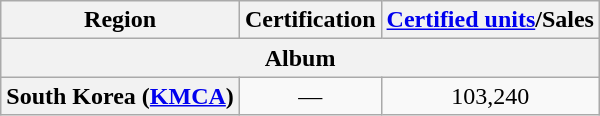<table class="wikitable sortable plainrowheaders" style="text-align:center">
<tr>
<th>Region</th>
<th>Certification</th>
<th><a href='#'>Certified units</a>/Sales</th>
</tr>
<tr>
<th colspan="3">Album</th>
</tr>
<tr>
<th scope="row">South Korea (<a href='#'>KMCA</a>)</th>
<td align="center">—</td>
<td align="center">103,240</td>
</tr>
</table>
